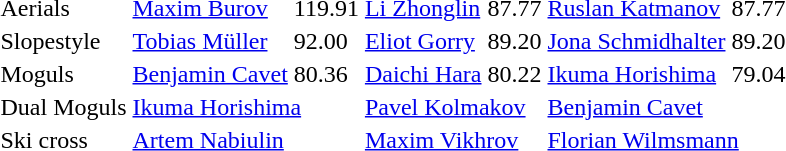<table>
<tr>
<td>Aerials<br></td>
<td> <a href='#'>Maxim Burov</a></td>
<td>119.91</td>
<td> <a href='#'>Li Zhonglin</a></td>
<td>87.77</td>
<td> <a href='#'>Ruslan Katmanov</a></td>
<td>87.77</td>
</tr>
<tr>
<td>Slopestyle<br></td>
<td> <a href='#'>Tobias Müller</a></td>
<td>92.00</td>
<td> <a href='#'>Eliot Gorry</a></td>
<td>89.20</td>
<td> <a href='#'>Jona Schmidhalter</a></td>
<td>89.20</td>
</tr>
<tr>
<td>Moguls<br></td>
<td> <a href='#'>Benjamin Cavet</a></td>
<td>80.36</td>
<td> <a href='#'>Daichi Hara</a></td>
<td>80.22</td>
<td> <a href='#'>Ikuma Horishima</a></td>
<td>79.04</td>
</tr>
<tr>
<td>Dual Moguls<br></td>
<td colspan=2> <a href='#'>Ikuma Horishima</a></td>
<td colspan=2> <a href='#'>Pavel Kolmakov</a></td>
<td colspan=2> <a href='#'>Benjamin Cavet</a></td>
</tr>
<tr>
<td>Ski cross<br></td>
<td colspan=2> <a href='#'>Artem Nabiulin</a></td>
<td colspan=2> <a href='#'>Maxim Vikhrov</a></td>
<td colspan=2> <a href='#'>Florian Wilmsmann</a></td>
</tr>
</table>
